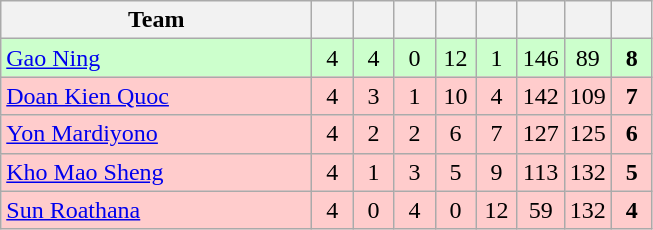<table class="wikitable" style="text-align:center">
<tr>
<th width=200>Team</th>
<th width=20></th>
<th width=20></th>
<th width=20></th>
<th width=20></th>
<th width=20></th>
<th width=20></th>
<th width=20></th>
<th width=20></th>
</tr>
<tr bgcolor="ccffcc">
<td style="text-align:left;"> <a href='#'>Gao Ning</a></td>
<td>4</td>
<td>4</td>
<td>0</td>
<td>12</td>
<td>1</td>
<td>146</td>
<td>89</td>
<td><strong>8</strong></td>
</tr>
<tr bgcolor="ffcccc">
<td style="text-align:left;"> <a href='#'>Doan Kien Quoc</a></td>
<td>4</td>
<td>3</td>
<td>1</td>
<td>10</td>
<td>4</td>
<td>142</td>
<td>109</td>
<td><strong>7</strong></td>
</tr>
<tr bgcolor="ffcccc">
<td style="text-align:left;"> <a href='#'>Yon Mardiyono</a></td>
<td>4</td>
<td>2</td>
<td>2</td>
<td>6</td>
<td>7</td>
<td>127</td>
<td>125</td>
<td><strong>6</strong></td>
</tr>
<tr bgcolor="ffcccc">
<td style="text-align:left;"> <a href='#'>Kho Mao Sheng</a></td>
<td>4</td>
<td>1</td>
<td>3</td>
<td>5</td>
<td>9</td>
<td>113</td>
<td>132</td>
<td><strong>5</strong></td>
</tr>
<tr bgcolor="ffcccc">
<td style="text-align:left;"> <a href='#'>Sun Roathana</a></td>
<td>4</td>
<td>0</td>
<td>4</td>
<td>0</td>
<td>12</td>
<td>59</td>
<td>132</td>
<td><strong>4</strong></td>
</tr>
</table>
